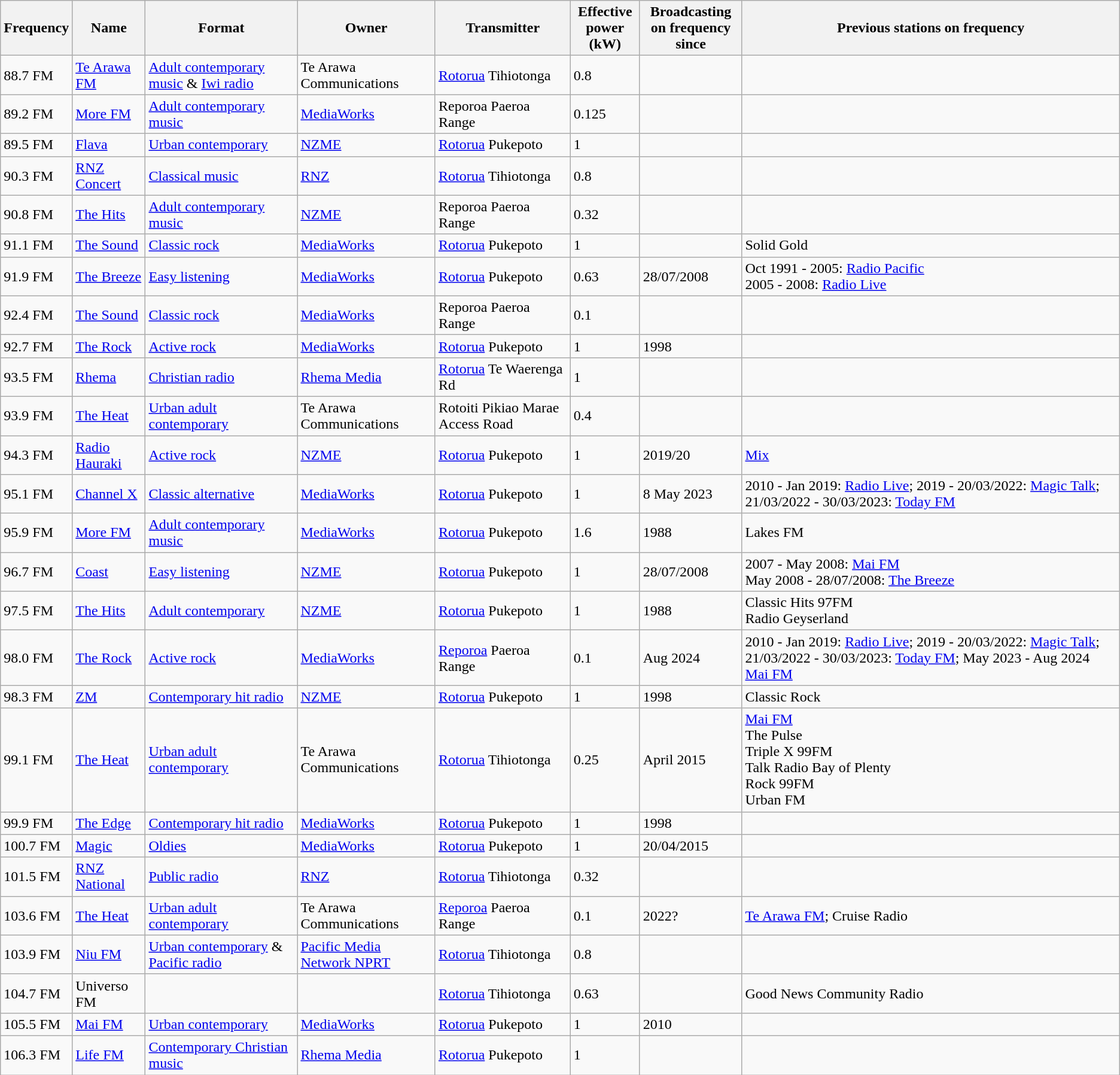<table class="wikitable sortable defaultleft col6right">
<tr>
<th scope="col">Frequency<br></th>
<th scope="col">Name</th>
<th scope="col">Format</th>
<th scope="col">Owner</th>
<th scope="col">Transmitter</th>
<th scope="col">Effective<br>power (kW)</th>
<th scope="col">Broadcasting<br>on frequency since</th>
<th scope="col">Previous stations on frequency</th>
</tr>
<tr>
<td>88.7 FM</td>
<td><a href='#'>Te Arawa FM</a></td>
<td><a href='#'>Adult contemporary music</a> & <a href='#'>Iwi radio</a></td>
<td>Te Arawa Communications</td>
<td><a href='#'>Rotorua</a> Tihiotonga</td>
<td>0.8</td>
<td></td>
<td></td>
</tr>
<tr>
<td>89.2 FM</td>
<td><a href='#'>More FM</a></td>
<td><a href='#'>Adult contemporary music</a></td>
<td><a href='#'>MediaWorks</a></td>
<td>Reporoa Paeroa Range</td>
<td>0.125</td>
<td></td>
<td></td>
</tr>
<tr>
<td>89.5 FM</td>
<td><a href='#'>Flava</a></td>
<td><a href='#'>Urban contemporary</a></td>
<td><a href='#'>NZME</a></td>
<td><a href='#'>Rotorua</a> Pukepoto</td>
<td>1</td>
<td></td>
<td></td>
</tr>
<tr>
<td>90.3 FM</td>
<td><a href='#'>RNZ Concert</a></td>
<td><a href='#'>Classical music</a></td>
<td><a href='#'>RNZ</a></td>
<td><a href='#'>Rotorua</a> Tihiotonga</td>
<td>0.8</td>
<td></td>
<td></td>
</tr>
<tr>
<td>90.8 FM</td>
<td><a href='#'>The Hits</a></td>
<td><a href='#'>Adult contemporary music</a></td>
<td><a href='#'>NZME</a></td>
<td>Reporoa Paeroa Range</td>
<td>0.32</td>
<td></td>
<td></td>
</tr>
<tr>
<td>91.1 FM</td>
<td><a href='#'>The Sound</a></td>
<td><a href='#'>Classic rock</a></td>
<td><a href='#'>MediaWorks</a></td>
<td><a href='#'>Rotorua</a> Pukepoto</td>
<td>1</td>
<td></td>
<td>Solid Gold</td>
</tr>
<tr>
<td>91.9 FM</td>
<td><a href='#'>The Breeze</a></td>
<td><a href='#'>Easy listening</a></td>
<td><a href='#'>MediaWorks</a></td>
<td><a href='#'>Rotorua</a> Pukepoto</td>
<td>0.63</td>
<td>28/07/2008</td>
<td>Oct 1991 - 2005: <a href='#'>Radio Pacific</a> <br> 2005 - 2008: <a href='#'>Radio Live</a></td>
</tr>
<tr>
<td>92.4 FM</td>
<td><a href='#'>The Sound</a></td>
<td><a href='#'>Classic rock</a></td>
<td><a href='#'>MediaWorks</a></td>
<td>Reporoa Paeroa Range</td>
<td>0.1</td>
<td></td>
<td></td>
</tr>
<tr>
<td>92.7 FM</td>
<td><a href='#'>The Rock</a></td>
<td><a href='#'>Active rock</a></td>
<td><a href='#'>MediaWorks</a></td>
<td><a href='#'>Rotorua</a> Pukepoto</td>
<td>1</td>
<td>1998</td>
<td></td>
</tr>
<tr>
<td>93.5 FM</td>
<td><a href='#'>Rhema</a></td>
<td><a href='#'>Christian radio</a></td>
<td><a href='#'>Rhema Media</a></td>
<td><a href='#'>Rotorua</a> Te Waerenga Rd</td>
<td>1</td>
<td></td>
<td></td>
</tr>
<tr>
<td>93.9 FM</td>
<td><a href='#'>The Heat</a></td>
<td><a href='#'>Urban adult contemporary</a></td>
<td>Te Arawa Communications</td>
<td>Rotoiti Pikiao Marae Access Road</td>
<td>0.4</td>
<td></td>
<td></td>
</tr>
<tr>
<td>94.3 FM</td>
<td><a href='#'>Radio Hauraki</a></td>
<td><a href='#'>Active rock</a></td>
<td><a href='#'>NZME</a></td>
<td><a href='#'>Rotorua</a> Pukepoto</td>
<td>1</td>
<td>2019/20</td>
<td><a href='#'>Mix</a></td>
</tr>
<tr>
<td>95.1 FM</td>
<td><a href='#'>Channel X</a></td>
<td><a href='#'>Classic alternative</a></td>
<td><a href='#'>MediaWorks</a></td>
<td><a href='#'>Rotorua</a> Pukepoto</td>
<td>1</td>
<td>8 May 2023</td>
<td>2010 - Jan 2019: <a href='#'>Radio Live</a>; 2019 - 20/03/2022: <a href='#'>Magic Talk</a>; 21/03/2022 - 30/03/2023: <a href='#'>Today FM</a></td>
</tr>
<tr>
<td>95.9 FM</td>
<td><a href='#'>More FM</a></td>
<td><a href='#'>Adult contemporary music</a></td>
<td><a href='#'>MediaWorks</a></td>
<td><a href='#'>Rotorua</a> Pukepoto</td>
<td>1.6</td>
<td>1988</td>
<td>Lakes FM</td>
</tr>
<tr>
<td>96.7 FM</td>
<td><a href='#'>Coast</a></td>
<td><a href='#'>Easy listening</a></td>
<td><a href='#'>NZME</a></td>
<td><a href='#'>Rotorua</a> Pukepoto</td>
<td>1</td>
<td>28/07/2008</td>
<td>2007 - May 2008: <a href='#'>Mai FM</a> <br> May 2008 - 28/07/2008: <a href='#'>The Breeze</a></td>
</tr>
<tr>
<td>97.5 FM</td>
<td><a href='#'>The Hits</a></td>
<td><a href='#'>Adult contemporary</a></td>
<td><a href='#'>NZME</a></td>
<td><a href='#'>Rotorua</a> Pukepoto</td>
<td>1</td>
<td>1988</td>
<td>Classic Hits 97FM<br>Radio Geyserland</td>
</tr>
<tr>
<td>98.0 FM</td>
<td><a href='#'>The Rock</a></td>
<td><a href='#'>Active rock</a></td>
<td><a href='#'>MediaWorks</a></td>
<td><a href='#'>Reporoa</a> Paeroa Range</td>
<td>0.1</td>
<td>Aug 2024</td>
<td>2010 - Jan 2019: <a href='#'>Radio Live</a>; 2019 - 20/03/2022: <a href='#'>Magic Talk</a>; 21/03/2022 - 30/03/2023: <a href='#'>Today FM</a>; May 2023 - Aug 2024 <a href='#'>Mai FM</a></td>
</tr>
<tr>
<td>98.3 FM</td>
<td><a href='#'>ZM</a></td>
<td><a href='#'>Contemporary hit radio</a></td>
<td><a href='#'>NZME</a></td>
<td><a href='#'>Rotorua</a> Pukepoto</td>
<td>1</td>
<td>1998</td>
<td>Classic Rock</td>
</tr>
<tr>
<td>99.1 FM</td>
<td><a href='#'>The Heat</a></td>
<td><a href='#'>Urban adult contemporary</a></td>
<td>Te Arawa Communications</td>
<td><a href='#'>Rotorua</a> Tihiotonga</td>
<td>0.25</td>
<td>April 2015</td>
<td><a href='#'>Mai FM</a> <br> The Pulse <br> Triple X 99FM <br> Talk Radio Bay of Plenty <br> Rock 99FM <br> Urban FM</td>
</tr>
<tr>
<td>99.9 FM</td>
<td><a href='#'>The Edge</a></td>
<td><a href='#'>Contemporary hit radio</a></td>
<td><a href='#'>MediaWorks</a></td>
<td><a href='#'>Rotorua</a> Pukepoto</td>
<td>1</td>
<td>1998</td>
<td></td>
</tr>
<tr>
<td>100.7 FM</td>
<td><a href='#'>Magic</a></td>
<td><a href='#'>Oldies</a></td>
<td><a href='#'>MediaWorks</a></td>
<td><a href='#'>Rotorua</a> Pukepoto</td>
<td>1</td>
<td>20/04/2015</td>
<td></td>
</tr>
<tr>
<td>101.5 FM</td>
<td><a href='#'>RNZ National</a></td>
<td><a href='#'>Public radio</a></td>
<td><a href='#'>RNZ</a></td>
<td><a href='#'>Rotorua</a> Tihiotonga</td>
<td>0.32</td>
<td></td>
<td></td>
</tr>
<tr>
<td>103.6 FM</td>
<td><a href='#'>The Heat</a></td>
<td><a href='#'>Urban adult contemporary</a></td>
<td>Te Arawa Communications</td>
<td><a href='#'>Reporoa</a> Paeroa Range</td>
<td>0.1</td>
<td>2022?</td>
<td><a href='#'>Te Arawa FM</a>; Cruise Radio</td>
</tr>
<tr>
<td>103.9 FM</td>
<td><a href='#'>Niu FM</a></td>
<td><a href='#'>Urban contemporary</a> & <a href='#'>Pacific radio</a></td>
<td><a href='#'>Pacific Media Network NPRT</a></td>
<td><a href='#'>Rotorua</a> Tihiotonga</td>
<td>0.8</td>
<td></td>
<td></td>
</tr>
<tr>
<td>104.7 FM</td>
<td>Universo FM</td>
<td></td>
<td></td>
<td><a href='#'>Rotorua</a> Tihiotonga</td>
<td>0.63</td>
<td></td>
<td>Good News Community Radio</td>
</tr>
<tr>
<td>105.5 FM</td>
<td><a href='#'>Mai FM</a></td>
<td><a href='#'>Urban contemporary</a></td>
<td><a href='#'>MediaWorks</a></td>
<td><a href='#'>Rotorua</a> Pukepoto</td>
<td>1</td>
<td>2010</td>
<td></td>
</tr>
<tr>
<td>106.3 FM</td>
<td><a href='#'>Life FM</a></td>
<td><a href='#'>Contemporary Christian music</a></td>
<td><a href='#'>Rhema Media</a></td>
<td><a href='#'>Rotorua</a> Pukepoto</td>
<td>1</td>
<td></td>
<td></td>
</tr>
</table>
